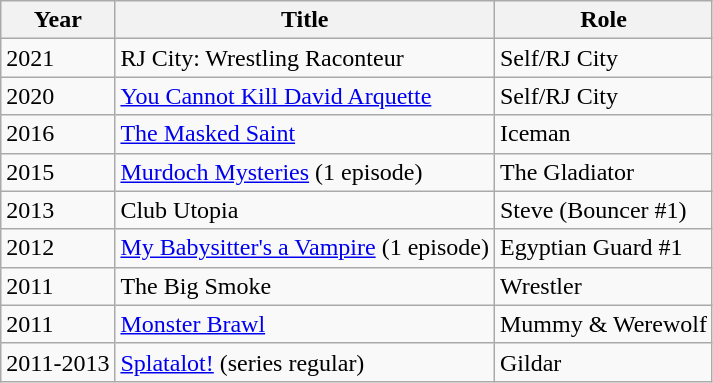<table class="wikitable">
<tr>
<th>Year</th>
<th>Title</th>
<th>Role</th>
</tr>
<tr>
<td>2021</td>
<td>RJ City: Wrestling Raconteur</td>
<td>Self/RJ City</td>
</tr>
<tr>
<td>2020</td>
<td><a href='#'>You Cannot Kill David Arquette</a></td>
<td>Self/RJ City</td>
</tr>
<tr>
<td>2016</td>
<td><a href='#'>The Masked Saint</a></td>
<td>Iceman</td>
</tr>
<tr>
<td>2015</td>
<td><a href='#'>Murdoch Mysteries</a> (1 episode)</td>
<td>The Gladiator</td>
</tr>
<tr>
<td>2013</td>
<td>Club Utopia</td>
<td>Steve (Bouncer #1)</td>
</tr>
<tr>
<td>2012</td>
<td><a href='#'>My Babysitter's a Vampire</a> (1 episode)</td>
<td>Egyptian Guard #1</td>
</tr>
<tr>
<td>2011</td>
<td>The Big Smoke</td>
<td>Wrestler</td>
</tr>
<tr>
<td>2011</td>
<td><a href='#'>Monster Brawl</a></td>
<td>Mummy & Werewolf</td>
</tr>
<tr>
<td>2011-2013</td>
<td><a href='#'>Splatalot!</a> (series regular)</td>
<td>Gildar</td>
</tr>
</table>
